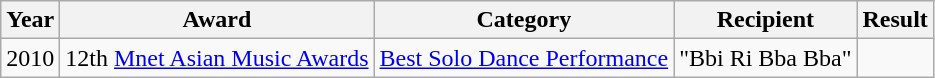<table class="wikitable">
<tr>
<th>Year</th>
<th>Award</th>
<th>Category</th>
<th>Recipient</th>
<th>Result</th>
</tr>
<tr>
<td style="text-align:center;">2010</td>
<td style="text-align:center;">12th <a href='#'>Mnet Asian Music Awards</a></td>
<td><a href='#'>Best Solo Dance Performance</a></td>
<td>"Bbi Ri Bba Bba"</td>
<td></td>
</tr>
</table>
